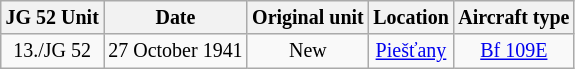<table class="wikitable" align="center" style="font-size: 10pt; text-align:center">
<tr>
<th>JG 52 Unit</th>
<th>Date</th>
<th>Original unit</th>
<th>Location</th>
<th>Aircraft type</th>
</tr>
<tr>
<td>13./JG 52</td>
<td>27 October 1941</td>
<td>New</td>
<td><a href='#'>Piešťany</a></td>
<td><a href='#'>Bf 109E</a></td>
</tr>
</table>
